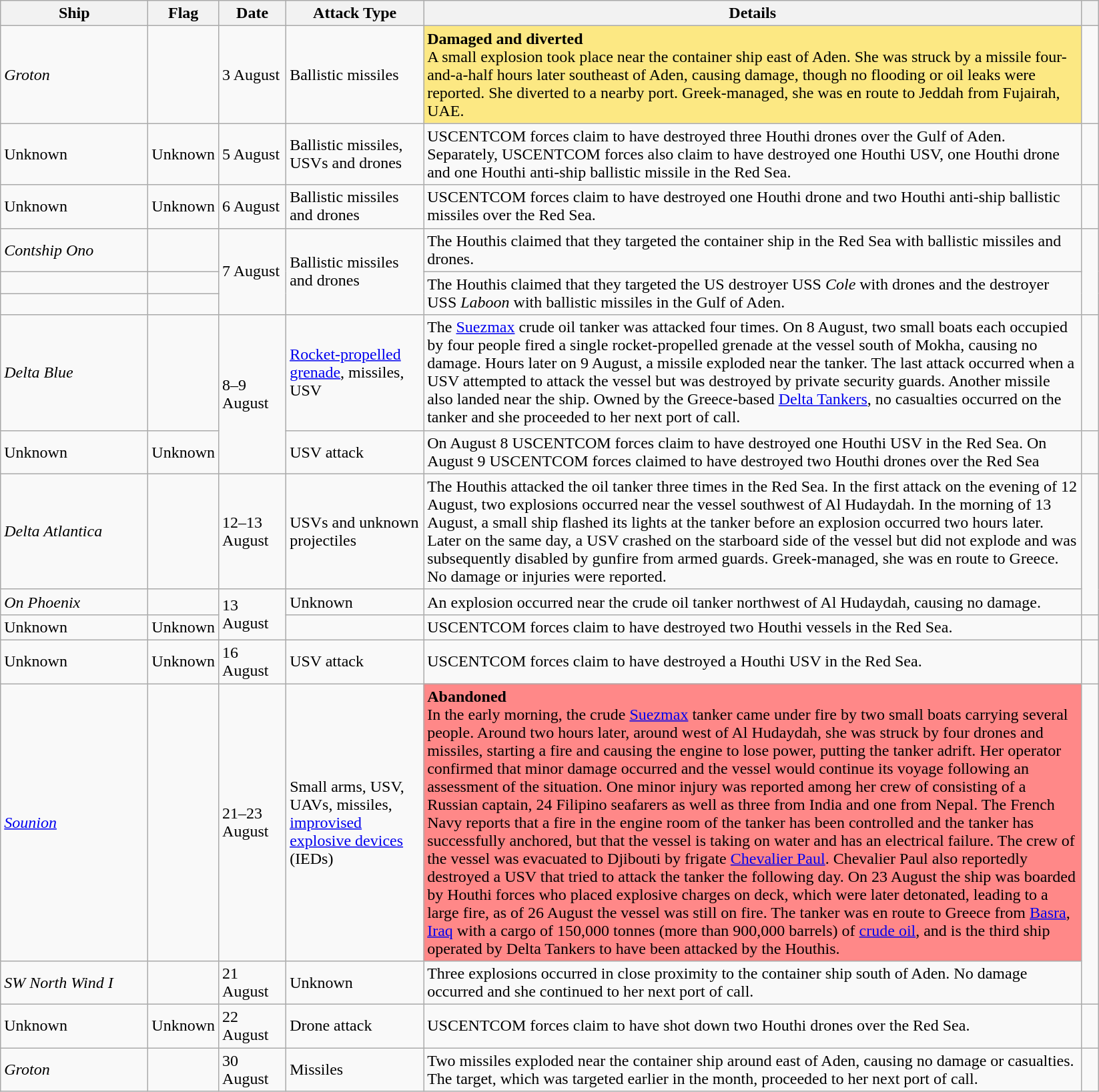<table class="wikitable sortable sticky-header" style="text-align:left;">
<tr>
<th width="140px">Ship</th>
<th width="60px">Flag</th>
<th width="60px">Date</th>
<th width="130px">Attack Type</th>
<th width="650px">Details</th>
<th width="10px" class="unsortable"></th>
</tr>
<tr>
<td><em>Groton</em></td>
<td></td>
<td>3 August</td>
<td>Ballistic missiles</td>
<td style="background:#FCE883"><strong>Damaged and diverted</strong><br>A small explosion took place near the container ship  east of Aden. She was struck by a missile four-and-a-half hours later  southeast of Aden, causing damage, though no flooding or oil leaks were reported. She diverted to a nearby port. Greek-managed, she was en route to Jeddah from Fujairah, UAE.</td>
<td></td>
</tr>
<tr>
<td>Unknown</td>
<td>Unknown</td>
<td>5 August</td>
<td>Ballistic missiles, USVs and drones</td>
<td>USCENTCOM forces claim to have destroyed three Houthi drones over the Gulf of Aden. Separately, USCENTCOM forces also claim to have destroyed one Houthi USV, one Houthi drone and one Houthi anti-ship ballistic missile in the Red Sea.</td>
<td></td>
</tr>
<tr>
<td>Unknown</td>
<td>Unknown</td>
<td>6 August</td>
<td>Ballistic missiles and drones</td>
<td>USCENTCOM forces claim to have destroyed one Houthi drone and two Houthi anti-ship ballistic missiles over the Red Sea.</td>
<td></td>
</tr>
<tr>
<td><em>Contship Ono</em></td>
<td></td>
<td rowspan="3">7 August</td>
<td rowspan="3">Ballistic missiles and drones</td>
<td>The Houthis claimed that they targeted the container ship in the Red Sea with ballistic missiles and drones.</td>
<td rowspan="3"></td>
</tr>
<tr>
<td></td>
<td></td>
<td rowspan="2">The Houthis claimed that they targeted the US destroyer USS <em>Cole</em> with drones and the destroyer USS <em>Laboon</em> with ballistic missiles in the Gulf of Aden.</td>
</tr>
<tr>
<td></td>
<td></td>
</tr>
<tr>
<td><em>Delta Blue</em></td>
<td></td>
<td rowspan="2">8–9 August</td>
<td><a href='#'>Rocket-propelled grenade</a>, missiles, USV</td>
<td>The <a href='#'>Suezmax</a> crude oil tanker was attacked four times. On 8 August, two small boats each occupied by four people fired a single rocket-propelled grenade at the vessel  south of Mokha, causing no damage. Hours later on 9 August, a missile exploded near the tanker. The last attack occurred when a USV attempted to attack the vessel but was destroyed by private security guards. Another missile also landed near the ship. Owned by the Greece-based <a href='#'>Delta Tankers</a>, no casualties occurred on the tanker and she proceeded to her next port of call.</td>
<td></td>
</tr>
<tr>
<td>Unknown</td>
<td>Unknown</td>
<td>USV attack</td>
<td>On August 8 USCENTCOM forces claim to have destroyed one Houthi USV in the Red Sea. On August 9 USCENTCOM forces claimed to have destroyed two Houthi drones over the Red Sea</td>
<td></td>
</tr>
<tr>
<td><em>Delta Atlantica</em></td>
<td></td>
<td>12–13 August</td>
<td>USVs and unknown projectiles</td>
<td>The Houthis attacked the oil tanker three times in the Red Sea. In the first attack on the evening of 12 August, two explosions occurred near the vessel  southwest of Al Hudaydah. In the morning of 13 August, a small ship flashed its lights at the tanker before an explosion occurred two hours later. Later on the same day, a USV crashed on the starboard side of the vessel but did not explode and was subsequently disabled by gunfire from armed guards. Greek-managed, she was en route to Greece. No damage or injuries were reported.</td>
<td rowspan="2"></td>
</tr>
<tr>
<td><em>On Phoenix</em></td>
<td></td>
<td rowspan="2">13 August</td>
<td>Unknown</td>
<td>An explosion occurred near the crude oil tanker  northwest of Al Hudaydah, causing no damage.</td>
</tr>
<tr>
<td>Unknown</td>
<td>Unknown</td>
<td></td>
<td>USCENTCOM forces claim to have destroyed two Houthi vessels in the Red Sea.</td>
<td></td>
</tr>
<tr>
<td>Unknown</td>
<td>Unknown</td>
<td>16 August</td>
<td>USV attack</td>
<td>USCENTCOM forces claim to have destroyed a Houthi USV in the Red Sea.</td>
<td></td>
</tr>
<tr>
<td><em><a href='#'>Sounion</a></em></td>
<td></td>
<td>21–23 August</td>
<td>Small arms, USV, UAVs, missiles, <a href='#'>improvised explosive devices</a> (IEDs)</td>
<td style="background:#F88"><strong>Abandoned</strong><br>In the early morning, the crude <a href='#'>Suezmax</a> tanker came under fire by two small boats carrying several people. Around two hours later, around  west of Al Hudaydah, she was struck by four drones and missiles, starting a fire and causing the engine to lose power, putting the tanker adrift. Her operator confirmed that minor damage occurred and the vessel would continue its voyage following an assessment of the situation. One minor injury was reported among her crew of consisting of a Russian captain, 24 Filipino seafarers as well as three from India and one from Nepal. The French Navy reports that a fire in the engine room of the tanker has been controlled and the tanker has successfully anchored, but that the vessel is taking on water and has an electrical failure. The crew of the vessel was evacuated to Djibouti by frigate <a href='#'>Chevalier Paul</a>. Chevalier Paul also reportedly destroyed a USV that tried to attack the tanker the following day. On 23 August the ship was boarded by Houthi forces who placed explosive charges on deck, which were later detonated, leading to a large fire, as of 26 August the vessel was still on fire. The tanker was en route to Greece from <a href='#'>Basra</a>, <a href='#'>Iraq</a> with a cargo of 150,000 tonnes (more than 900,000 barrels) of <a href='#'>crude oil</a>, and is the third ship operated by Delta Tankers to have been attacked by the Houthis.</td>
<td rowspan="2"></td>
</tr>
<tr>
<td><em>SW North Wind I</em></td>
<td></td>
<td>21 August</td>
<td>Unknown</td>
<td>Three explosions occurred in close proximity to the container ship  south of Aden. No damage occurred and she continued to her next port of call.</td>
</tr>
<tr>
<td>Unknown</td>
<td>Unknown</td>
<td>22 August</td>
<td>Drone attack</td>
<td>USCENTCOM forces claim to have shot down two Houthi drones over the Red Sea.</td>
<td></td>
</tr>
<tr>
<td><em>Groton</em></td>
<td></td>
<td>30 August</td>
<td>Missiles</td>
<td>Two missiles exploded near the container ship around  east of Aden, causing no damage or casualties. The target, which was targeted earlier in the month, proceeded to her next port of call.</td>
<td></td>
</tr>
</table>
